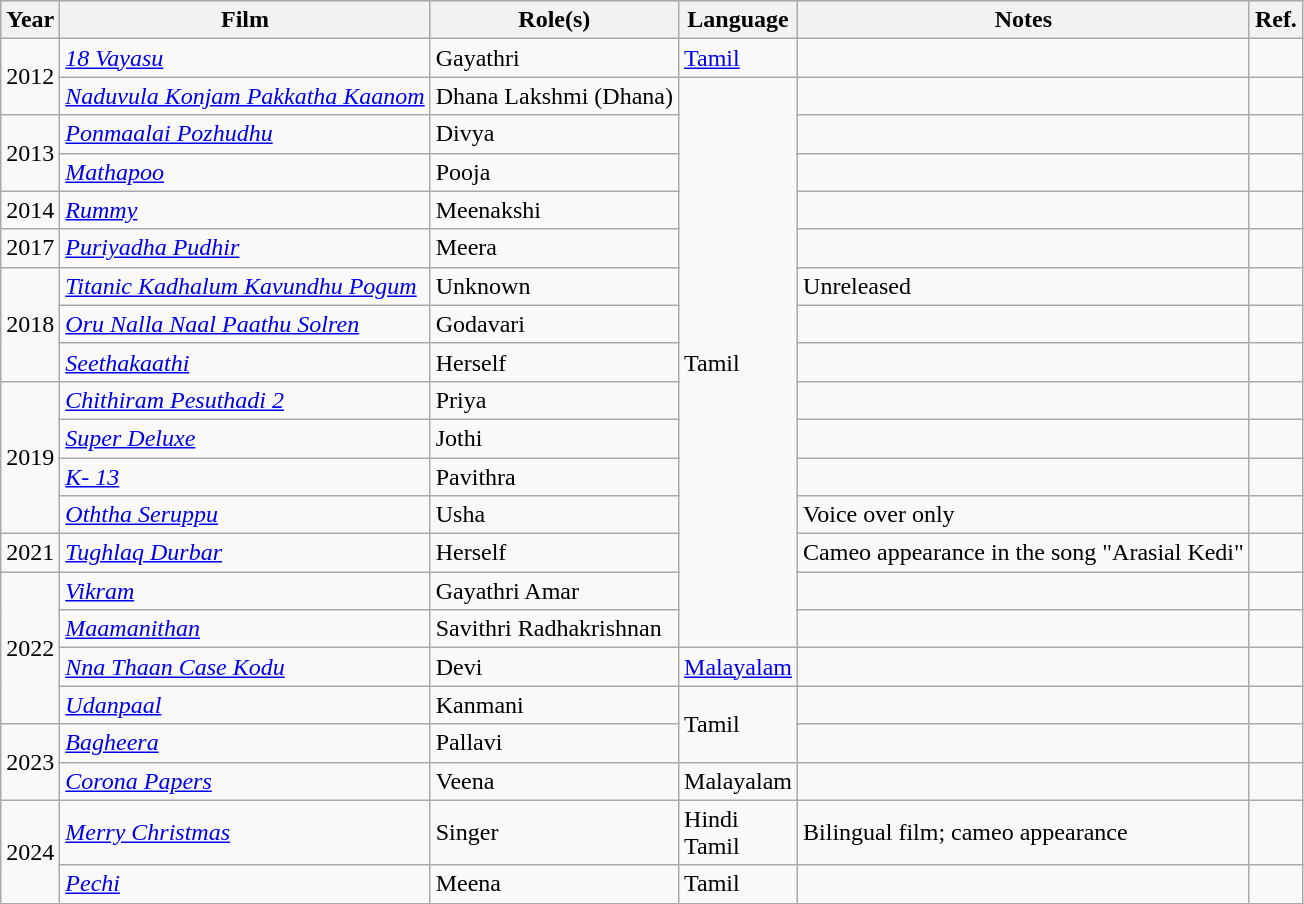<table class="wikitable sortable">
<tr style="background:#ccc; text-align:center;">
<th scope="col">Year</th>
<th scope="col">Film</th>
<th scope="col">Role(s)</th>
<th scope="col">Language</th>
<th scope="col" class="unsortable">Notes</th>
<th scope="col" class="unsortable">Ref.</th>
</tr>
<tr>
<td rowspan="2">2012</td>
<td><em><a href='#'>18 Vayasu</a></em></td>
<td>Gayathri</td>
<td><a href='#'>Tamil</a></td>
<td></td>
<td></td>
</tr>
<tr>
<td><em><a href='#'>Naduvula Konjam Pakkatha Kaanom</a></em></td>
<td>Dhana Lakshmi (Dhana)</td>
<td rowspan="15">Tamil</td>
<td></td>
<td></td>
</tr>
<tr>
<td rowspan="2">2013</td>
<td><em><a href='#'>Ponmaalai Pozhudhu</a></em></td>
<td>Divya</td>
<td></td>
<td></td>
</tr>
<tr>
<td><em><a href='#'>Mathapoo</a></em></td>
<td>Pooja</td>
<td></td>
<td></td>
</tr>
<tr>
<td>2014</td>
<td><em><a href='#'>Rummy</a></em></td>
<td>Meenakshi</td>
<td></td>
<td></td>
</tr>
<tr>
<td>2017</td>
<td><em><a href='#'>Puriyadha Pudhir</a></em></td>
<td>Meera</td>
<td></td>
<td></td>
</tr>
<tr>
<td rowspan="3">2018</td>
<td><em><a href='#'>Titanic Kadhalum Kavundhu Pogum</a></em></td>
<td>Unknown</td>
<td>Unreleased</td>
</tr>
<tr>
<td><em><a href='#'>Oru Nalla Naal Paathu Solren</a></em></td>
<td>Godavari</td>
<td></td>
<td></td>
</tr>
<tr>
<td><em><a href='#'>Seethakaathi</a></em></td>
<td>Herself</td>
<td></td>
<td></td>
</tr>
<tr>
<td rowspan="4">2019</td>
<td><em><a href='#'>Chithiram Pesuthadi 2</a></em></td>
<td>Priya</td>
<td></td>
<td></td>
</tr>
<tr>
<td><em><a href='#'>Super Deluxe</a></em></td>
<td>Jothi</td>
<td></td>
<td></td>
</tr>
<tr>
<td><em><a href='#'>K- 13</a></em></td>
<td>Pavithra</td>
<td></td>
<td></td>
</tr>
<tr>
<td><em><a href='#'>Oththa Seruppu</a></em></td>
<td>Usha</td>
<td>Voice over only</td>
<td></td>
</tr>
<tr>
<td>2021</td>
<td><em><a href='#'>Tughlaq Durbar</a></em></td>
<td>Herself</td>
<td>Cameo appearance in the song "Arasial Kedi"</td>
<td></td>
</tr>
<tr>
<td rowspan="4">2022</td>
<td><em><a href='#'>Vikram</a></em></td>
<td>Gayathri Amar</td>
<td></td>
<td></td>
</tr>
<tr>
<td><em><a href='#'>Maamanithan</a></em></td>
<td>Savithri Radhakrishnan</td>
<td></td>
<td></td>
</tr>
<tr>
<td><em><a href='#'>Nna Thaan Case Kodu</a></em></td>
<td>Devi</td>
<td><a href='#'>Malayalam</a></td>
<td></td>
<td></td>
</tr>
<tr>
<td><em><a href='#'>Udanpaal</a></em></td>
<td>Kanmani</td>
<td rowspan="2">Tamil</td>
<td></td>
<td></td>
</tr>
<tr>
<td rowspan=2>2023</td>
<td><em><a href='#'>Bagheera</a></em></td>
<td>Pallavi</td>
<td></td>
<td></td>
</tr>
<tr>
<td><em><a href='#'>Corona Papers</a></em></td>
<td>Veena</td>
<td>Malayalam</td>
<td></td>
<td></td>
</tr>
<tr>
<td rowspan="2">2024</td>
<td><em><a href='#'>Merry Christmas</a></em></td>
<td>Singer</td>
<td>Hindi<br>Tamil</td>
<td>Bilingual film; cameo appearance</td>
<td></td>
</tr>
<tr>
<td><em><a href='#'>Pechi</a></em></td>
<td>Meena</td>
<td>Tamil</td>
<td></td>
<td></td>
</tr>
<tr>
</tr>
</table>
